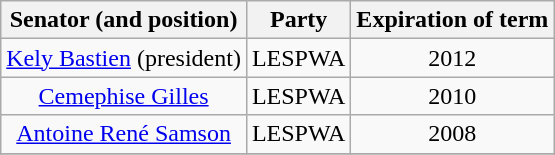<table class="wikitable" style="text-align:center;">
<tr>
<th>Senator (and position)</th>
<th>Party</th>
<th>Expiration of term</th>
</tr>
<tr>
<td><a href='#'>Kely Bastien</a> (president)</td>
<td>LESPWA</td>
<td>2012</td>
</tr>
<tr>
<td><a href='#'>Cemephise Gilles</a></td>
<td>LESPWA</td>
<td>2010</td>
</tr>
<tr>
<td><a href='#'>Antoine René Samson</a></td>
<td>LESPWA</td>
<td>2008</td>
</tr>
<tr>
</tr>
</table>
